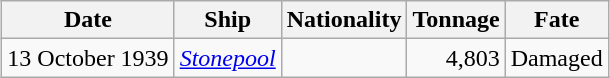<table class="wikitable sortable" style="margin: 1em auto 1em auto;">
<tr>
<th>Date</th>
<th>Ship</th>
<th>Nationality</th>
<th>Tonnage</th>
<th>Fate</th>
</tr>
<tr>
<td align="right">13 October 1939</td>
<td align="left"><a href='#'><em>Stonepool</em></a></td>
<td align="left"></td>
<td align="right">4,803</td>
<td align="left">Damaged</td>
</tr>
</table>
